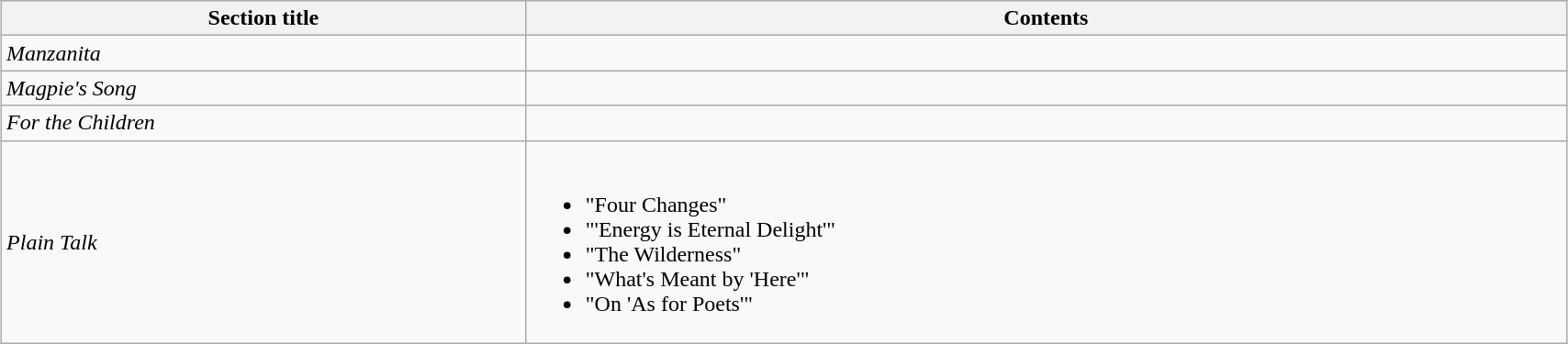<table class="wikitable" style="width: 90%; margin-left: auto; margin-right: auto; border: none;">
<tr>
<th scope="col">Section title</th>
<th scope="col">Contents</th>
</tr>
<tr>
<td><em>Manzanita</em></td>
<td></td>
</tr>
<tr>
<td><em>Magpie's Song</em></td>
<td></td>
</tr>
<tr>
<td><em>For the Children</em></td>
<td></td>
</tr>
<tr>
<td><em>Plain Talk</em></td>
<td><br><ul><li>"Four Changes"</li><li>"'Energy is Eternal Delight'"</li><li>"The Wilderness"</li><li>"What's Meant by 'Here'"</li><li>"On 'As for Poets'"</li></ul></td>
</tr>
</table>
